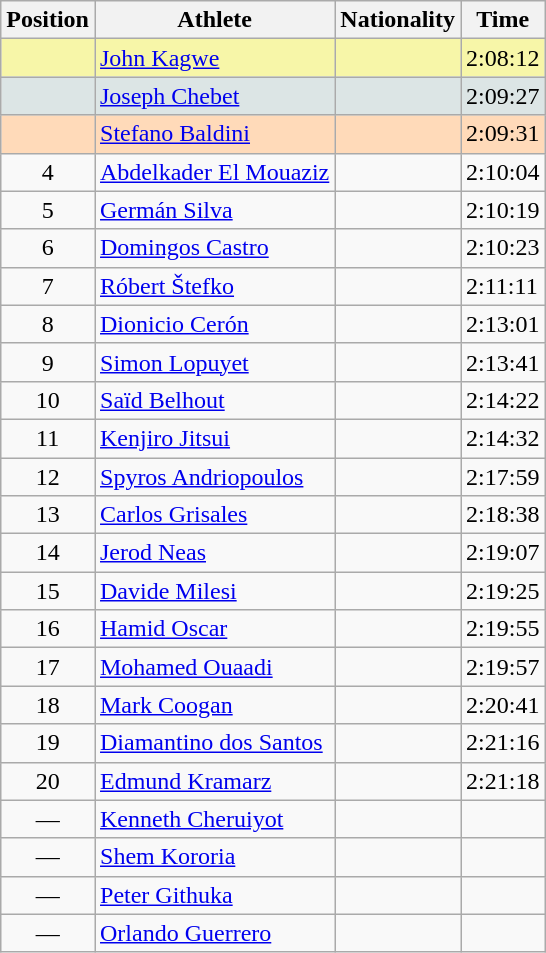<table class="wikitable sortable">
<tr>
<th>Position</th>
<th>Athlete</th>
<th>Nationality</th>
<th>Time</th>
</tr>
<tr bgcolor=#F7F6A8>
<td align=center></td>
<td><a href='#'>John Kagwe</a></td>
<td></td>
<td>2:08:12</td>
</tr>
<tr bgcolor=#DCE5E5>
<td align=center></td>
<td><a href='#'>Joseph Chebet</a></td>
<td></td>
<td>2:09:27</td>
</tr>
<tr bgcolor=#FFDAB9>
<td align=center></td>
<td><a href='#'>Stefano Baldini</a></td>
<td></td>
<td>2:09:31</td>
</tr>
<tr>
<td align=center>4</td>
<td><a href='#'>Abdelkader El Mouaziz</a></td>
<td></td>
<td>2:10:04</td>
</tr>
<tr>
<td align=center>5</td>
<td><a href='#'>Germán Silva</a></td>
<td></td>
<td>2:10:19</td>
</tr>
<tr>
<td align=center>6</td>
<td><a href='#'>Domingos Castro</a></td>
<td></td>
<td>2:10:23</td>
</tr>
<tr>
<td align=center>7</td>
<td><a href='#'>Róbert Štefko</a></td>
<td></td>
<td>2:11:11</td>
</tr>
<tr>
<td align=center>8</td>
<td><a href='#'>Dionicio Cerón</a></td>
<td></td>
<td>2:13:01</td>
</tr>
<tr>
<td align=center>9</td>
<td><a href='#'>Simon Lopuyet</a></td>
<td></td>
<td>2:13:41</td>
</tr>
<tr>
<td align=center>10</td>
<td><a href='#'>Saïd Belhout</a></td>
<td></td>
<td>2:14:22</td>
</tr>
<tr>
<td align=center>11</td>
<td><a href='#'>Kenjiro Jitsui</a></td>
<td></td>
<td>2:14:32</td>
</tr>
<tr>
<td align=center>12</td>
<td><a href='#'>Spyros Andriopoulos</a></td>
<td></td>
<td>2:17:59</td>
</tr>
<tr>
<td align=center>13</td>
<td><a href='#'>Carlos Grisales</a></td>
<td></td>
<td>2:18:38</td>
</tr>
<tr>
<td align=center>14</td>
<td><a href='#'>Jerod Neas</a></td>
<td></td>
<td>2:19:07</td>
</tr>
<tr>
<td align=center>15</td>
<td><a href='#'>Davide Milesi</a></td>
<td></td>
<td>2:19:25</td>
</tr>
<tr>
<td align=center>16</td>
<td><a href='#'>Hamid Oscar</a></td>
<td></td>
<td>2:19:55</td>
</tr>
<tr>
<td align=center>17</td>
<td><a href='#'>Mohamed Ouaadi</a></td>
<td></td>
<td>2:19:57</td>
</tr>
<tr>
<td align=center>18</td>
<td><a href='#'>Mark Coogan</a></td>
<td></td>
<td>2:20:41</td>
</tr>
<tr>
<td align=center>19</td>
<td><a href='#'>Diamantino dos Santos</a></td>
<td></td>
<td>2:21:16</td>
</tr>
<tr>
<td align=center>20</td>
<td><a href='#'>Edmund Kramarz</a></td>
<td></td>
<td>2:21:18</td>
</tr>
<tr>
<td align=center>—</td>
<td><a href='#'>Kenneth Cheruiyot</a></td>
<td></td>
<td></td>
</tr>
<tr>
<td align=center>—</td>
<td><a href='#'>Shem Kororia</a></td>
<td></td>
<td></td>
</tr>
<tr>
<td align=center>—</td>
<td><a href='#'>Peter Githuka</a></td>
<td></td>
<td></td>
</tr>
<tr>
<td align=center>—</td>
<td><a href='#'>Orlando Guerrero</a></td>
<td></td>
<td></td>
</tr>
</table>
